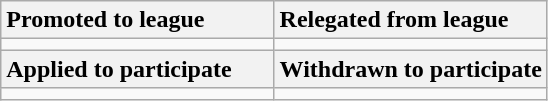<table class="wikitable">
<tr>
<th style="width:50%; text-align:left"> Promoted to league</th>
<th style="width:50%; text-align:left"> Relegated from league</th>
</tr>
<tr>
<td></td>
<td></td>
</tr>
<tr>
<th style="width:50%; text-align:left"> Applied to participate</th>
<th style="width:50%; text-align:left"> Withdrawn to participate</th>
</tr>
<tr>
<td></td>
<td></td>
</tr>
</table>
